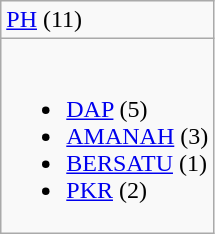<table class="wikitable">
<tr>
<td> <a href='#'>PH</a> (11)</td>
</tr>
<tr>
<td><br><ul><li> <a href='#'>DAP</a> (5)</li><li> <a href='#'>AMANAH</a> (3)</li><li> <a href='#'>BERSATU</a> (1)</li><li> <a href='#'>PKR</a> (2)</li></ul></td>
</tr>
</table>
